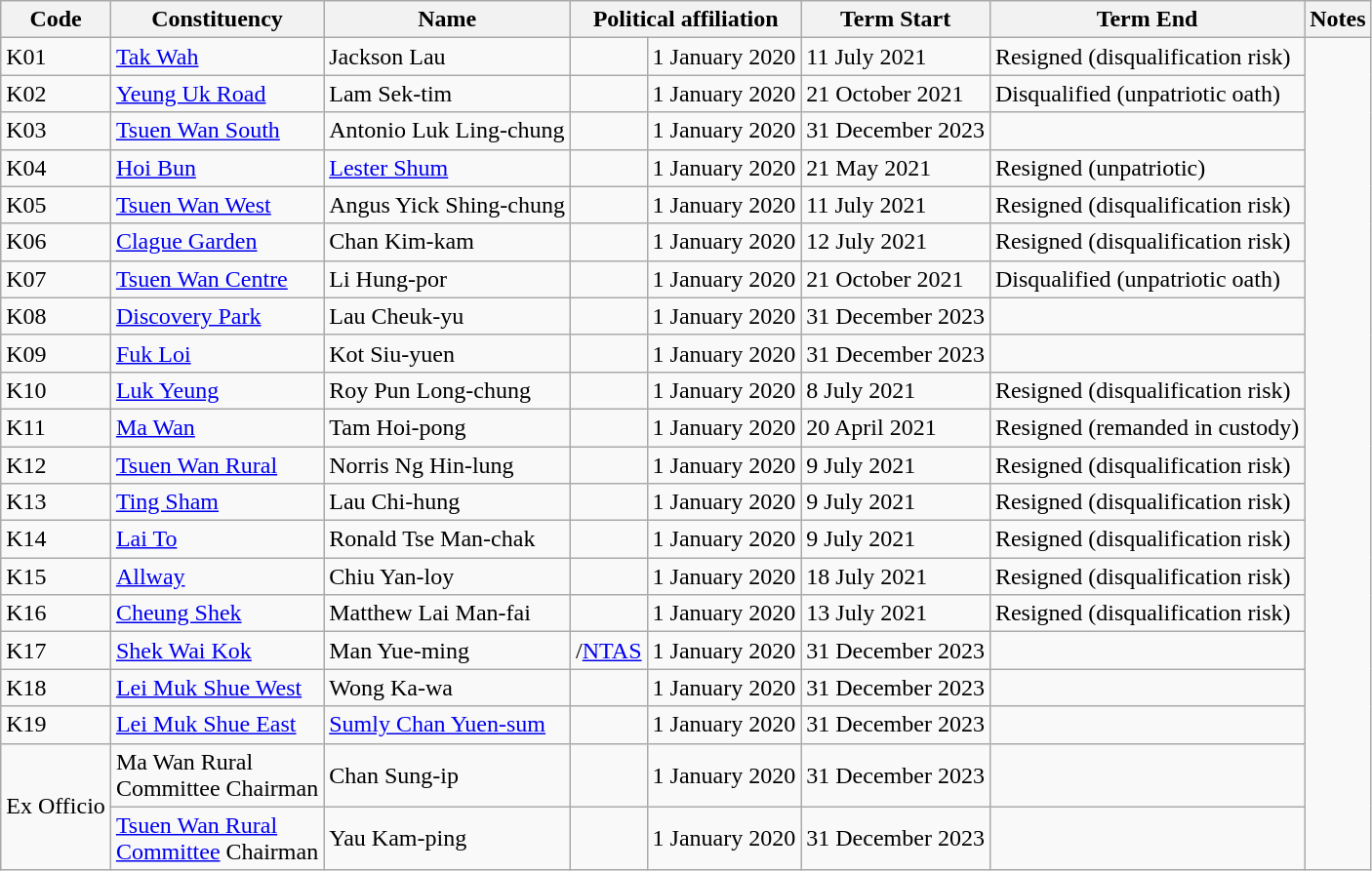<table class="wikitable sortable" border=1>
<tr>
<th>Code</th>
<th>Constituency</th>
<th>Name</th>
<th colspan=2>Political affiliation</th>
<th>Term Start</th>
<th>Term End</th>
<th>Notes</th>
</tr>
<tr>
<td>K01</td>
<td><a href='#'>Tak Wah</a></td>
<td>Jackson Lau</td>
<td></td>
<td>1 January 2020</td>
<td>11 July 2021</td>
<td>Resigned (disqualification risk)</td>
</tr>
<tr>
<td>K02</td>
<td><a href='#'>Yeung Uk Road</a></td>
<td>Lam Sek-tim</td>
<td></td>
<td>1 January 2020</td>
<td>21 October 2021</td>
<td>Disqualified (unpatriotic oath)</td>
</tr>
<tr>
<td>K03</td>
<td><a href='#'>Tsuen Wan South</a></td>
<td>Antonio Luk Ling-chung</td>
<td></td>
<td>1 January 2020</td>
<td>31 December 2023</td>
<td></td>
</tr>
<tr>
<td>K04</td>
<td><a href='#'>Hoi Bun</a></td>
<td><a href='#'>Lester Shum</a></td>
<td></td>
<td>1 January 2020</td>
<td>21 May 2021</td>
<td>Resigned (unpatriotic)</td>
</tr>
<tr>
<td>K05</td>
<td><a href='#'>Tsuen Wan West</a></td>
<td>Angus Yick Shing-chung</td>
<td></td>
<td>1 January 2020</td>
<td>11 July 2021</td>
<td>Resigned (disqualification risk)</td>
</tr>
<tr>
<td>K06</td>
<td><a href='#'>Clague Garden</a></td>
<td>Chan Kim-kam</td>
<td></td>
<td>1 January 2020</td>
<td>12 July 2021</td>
<td>Resigned (disqualification risk)</td>
</tr>
<tr>
<td>K07</td>
<td><a href='#'>Tsuen Wan Centre</a></td>
<td>Li Hung-por</td>
<td></td>
<td>1 January 2020</td>
<td>21 October 2021</td>
<td>Disqualified (unpatriotic oath)</td>
</tr>
<tr>
<td>K08</td>
<td><a href='#'>Discovery Park</a></td>
<td>Lau Cheuk-yu</td>
<td></td>
<td>1 January 2020</td>
<td>31 December 2023</td>
<td></td>
</tr>
<tr>
<td>K09</td>
<td><a href='#'>Fuk Loi</a></td>
<td>Kot Siu-yuen</td>
<td></td>
<td>1 January 2020</td>
<td>31 December 2023</td>
<td></td>
</tr>
<tr>
<td>K10</td>
<td><a href='#'>Luk Yeung</a></td>
<td>Roy Pun Long-chung</td>
<td></td>
<td>1 January 2020</td>
<td>8 July 2021</td>
<td>Resigned (disqualification risk)</td>
</tr>
<tr>
<td>K11</td>
<td><a href='#'>Ma Wan</a></td>
<td>Tam Hoi-pong</td>
<td></td>
<td>1 January 2020</td>
<td>20 April 2021</td>
<td>Resigned (remanded in custody)</td>
</tr>
<tr>
<td>K12</td>
<td><a href='#'>Tsuen Wan Rural</a></td>
<td>Norris Ng Hin-lung</td>
<td></td>
<td>1 January 2020</td>
<td>9 July 2021</td>
<td>Resigned (disqualification risk)</td>
</tr>
<tr>
<td>K13</td>
<td><a href='#'>Ting Sham</a></td>
<td>Lau Chi-hung</td>
<td></td>
<td>1 January 2020</td>
<td>9 July 2021</td>
<td>Resigned (disqualification risk)</td>
</tr>
<tr>
<td>K14</td>
<td><a href='#'>Lai To</a></td>
<td>Ronald Tse Man-chak</td>
<td></td>
<td>1 January 2020</td>
<td>9 July 2021</td>
<td>Resigned (disqualification risk)</td>
</tr>
<tr>
<td>K15</td>
<td><a href='#'>Allway</a></td>
<td>Chiu Yan-loy</td>
<td></td>
<td>1 January 2020</td>
<td>18 July 2021</td>
<td>Resigned (disqualification risk)</td>
</tr>
<tr>
<td>K16</td>
<td><a href='#'>Cheung Shek</a></td>
<td>Matthew Lai Man-fai</td>
<td></td>
<td>1 January 2020</td>
<td>13 July 2021</td>
<td>Resigned (disqualification risk)</td>
</tr>
<tr>
<td>K17</td>
<td><a href='#'>Shek Wai Kok</a></td>
<td>Man Yue-ming</td>
<td>/<a href='#'>NTAS</a></td>
<td>1 January 2020</td>
<td>31 December 2023</td>
<td></td>
</tr>
<tr>
<td>K18</td>
<td><a href='#'>Lei Muk Shue West</a></td>
<td>Wong Ka-wa</td>
<td></td>
<td>1 January 2020</td>
<td>31 December 2023</td>
<td></td>
</tr>
<tr>
<td>K19</td>
<td><a href='#'>Lei Muk Shue East</a></td>
<td><a href='#'>Sumly Chan Yuen-sum</a></td>
<td></td>
<td>1 January 2020</td>
<td>31 December 2023</td>
<td></td>
</tr>
<tr>
<td rowspan=2>Ex Officio</td>
<td>Ma Wan Rural<br>Committee Chairman</td>
<td>Chan Sung-ip</td>
<td></td>
<td>1 January 2020</td>
<td>31 December 2023</td>
<td></td>
</tr>
<tr>
<td><a href='#'>Tsuen Wan Rural<br>Committee</a> Chairman</td>
<td>Yau Kam-ping</td>
<td></td>
<td>1 January 2020</td>
<td>31 December 2023</td>
<td></td>
</tr>
</table>
